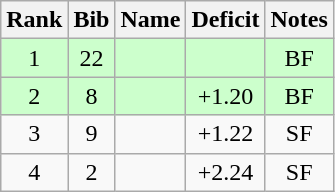<table class="wikitable" style="text-align:center;">
<tr>
<th>Rank</th>
<th>Bib</th>
<th>Name</th>
<th>Deficit</th>
<th>Notes</th>
</tr>
<tr bgcolor=ccffcc>
<td>1</td>
<td>22</td>
<td align=left></td>
<td></td>
<td>BF</td>
</tr>
<tr bgcolor=ccffcc>
<td>2</td>
<td>8</td>
<td align=left></td>
<td>+1.20</td>
<td>BF</td>
</tr>
<tr>
<td>3</td>
<td>9</td>
<td align=left></td>
<td>+1.22</td>
<td>SF</td>
</tr>
<tr>
<td>4</td>
<td>2</td>
<td align=left></td>
<td>+2.24</td>
<td>SF</td>
</tr>
</table>
